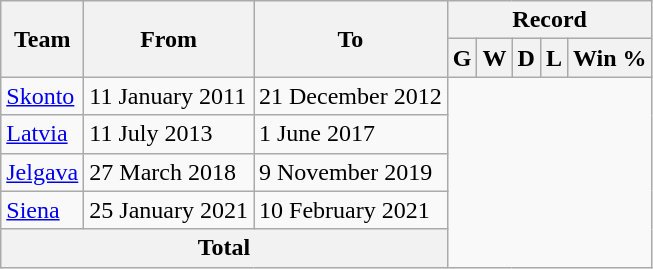<table class="wikitable" style="text-align: center">
<tr>
<th rowspan="2">Team</th>
<th rowspan="2">From</th>
<th rowspan="2">To</th>
<th colspan="5">Record</th>
</tr>
<tr>
<th>G</th>
<th>W</th>
<th>D</th>
<th>L</th>
<th>Win %</th>
</tr>
<tr>
<td align=left><a href='#'>Skonto</a></td>
<td align=left>11 January 2011</td>
<td align=left>21 December 2012<br></td>
</tr>
<tr>
<td align=left><a href='#'>Latvia</a></td>
<td align=left>11 July 2013</td>
<td align=left>1 June 2017<br></td>
</tr>
<tr>
<td align=left><a href='#'>Jelgava</a></td>
<td align=left>27 March 2018</td>
<td align=left>9 November 2019<br></td>
</tr>
<tr>
<td align=left><a href='#'>Siena</a></td>
<td align=left>25 January 2021</td>
<td align=left>10 February 2021<br></td>
</tr>
<tr>
<th colspan="3">Total<br></th>
</tr>
</table>
